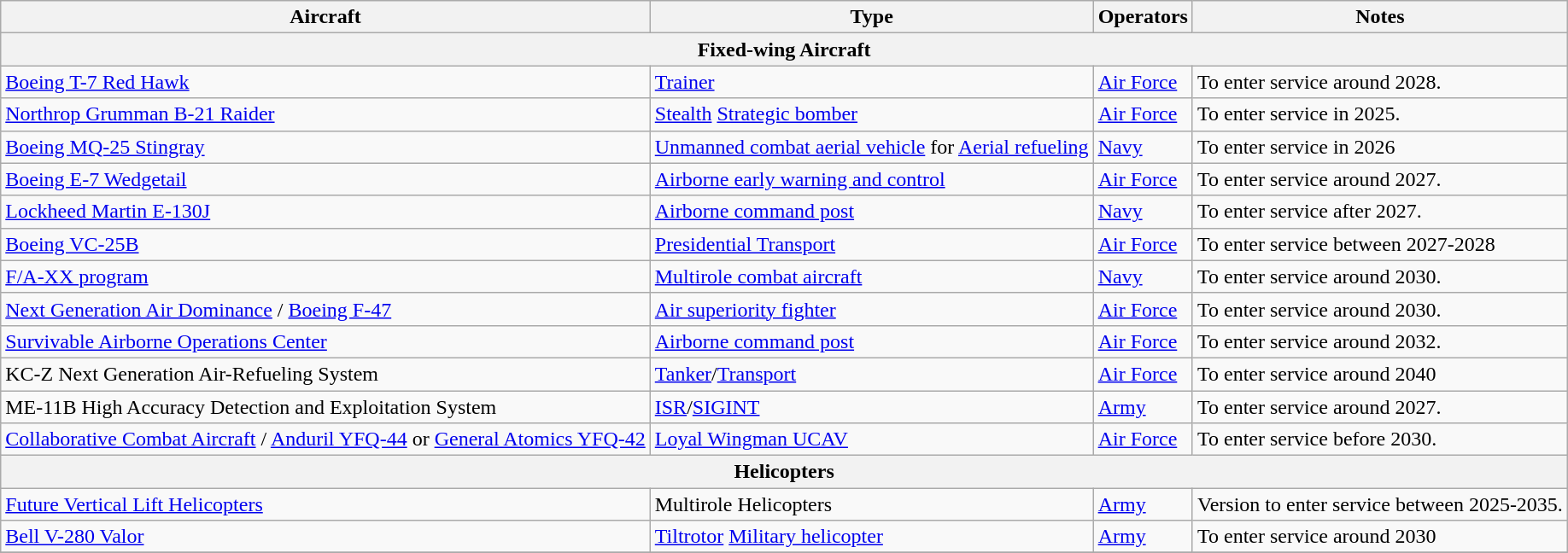<table class="wikitable">
<tr>
<th>Aircraft</th>
<th>Type</th>
<th>Operators</th>
<th>Notes</th>
</tr>
<tr>
<th colspan="4"><strong>Fixed-wing Aircraft</strong></th>
</tr>
<tr>
<td><a href='#'>Boeing T-7 Red Hawk</a></td>
<td><a href='#'>Trainer</a></td>
<td><a href='#'>Air Force</a></td>
<td>To enter service around 2028.</td>
</tr>
<tr>
<td><a href='#'>Northrop Grumman B-21 Raider</a></td>
<td><a href='#'>Stealth</a> <a href='#'>Strategic bomber</a></td>
<td><a href='#'>Air Force</a></td>
<td>To enter service in 2025.</td>
</tr>
<tr>
<td><a href='#'>Boeing MQ-25 Stingray</a></td>
<td><a href='#'>Unmanned combat aerial vehicle</a> for <a href='#'>Aerial refueling</a></td>
<td><a href='#'>Navy</a></td>
<td>To enter service in 2026</td>
</tr>
<tr>
<td><a href='#'>Boeing E-7 Wedgetail</a></td>
<td><a href='#'>Airborne early warning and control</a></td>
<td><a href='#'>Air Force</a></td>
<td>To enter service around 2027.</td>
</tr>
<tr>
<td><a href='#'>Lockheed Martin E-130J</a></td>
<td><a href='#'>Airborne command post</a></td>
<td><a href='#'>Navy</a></td>
<td>To enter service after 2027.</td>
</tr>
<tr>
<td><a href='#'>Boeing VC-25B</a></td>
<td><a href='#'>Presidential Transport</a></td>
<td><a href='#'>Air Force</a></td>
<td>To enter service between 2027-2028</td>
</tr>
<tr>
<td><a href='#'>F/A-XX program</a></td>
<td><a href='#'>Multirole combat aircraft</a></td>
<td><a href='#'>Navy</a></td>
<td>To enter service around 2030.</td>
</tr>
<tr>
<td><a href='#'>Next Generation Air Dominance</a> / <a href='#'>Boeing F-47</a></td>
<td><a href='#'>Air superiority fighter</a></td>
<td><a href='#'>Air Force</a></td>
<td>To enter service around 2030.</td>
</tr>
<tr>
<td><a href='#'>Survivable Airborne Operations Center</a></td>
<td><a href='#'>Airborne command post</a></td>
<td><a href='#'>Air Force</a></td>
<td>To enter service around 2032.</td>
</tr>
<tr>
<td>KC-Z Next Generation Air-Refueling System</td>
<td><a href='#'>Tanker</a>/<a href='#'>Transport</a></td>
<td><a href='#'>Air Force</a></td>
<td>To enter service around 2040</td>
</tr>
<tr>
<td>ME-11B High Accuracy Detection and Exploitation System</td>
<td><a href='#'>ISR</a>/<a href='#'>SIGINT</a></td>
<td><a href='#'>Army</a></td>
<td>To enter service around 2027.</td>
</tr>
<tr>
<td><a href='#'>Collaborative Combat Aircraft</a> / <a href='#'>Anduril YFQ-44</a> or <a href='#'>General Atomics YFQ-42</a></td>
<td><a href='#'>Loyal Wingman UCAV</a></td>
<td><a href='#'>Air Force</a></td>
<td>To enter service before 2030.</td>
</tr>
<tr>
<th colspan="4"><strong>Helicopters</strong></th>
</tr>
<tr>
<td><a href='#'>Future Vertical Lift Helicopters</a></td>
<td>Multirole Helicopters</td>
<td><a href='#'>Army</a></td>
<td>Version to enter service between 2025-2035.</td>
</tr>
<tr>
<td><a href='#'>Bell V-280 Valor</a></td>
<td><a href='#'>Tiltrotor</a> <a href='#'>Military helicopter</a></td>
<td><a href='#'>Army</a></td>
<td>To enter service around 2030</td>
</tr>
<tr>
</tr>
</table>
